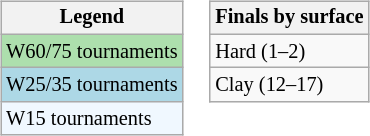<table>
<tr valign=top>
<td><br><table class="wikitable" style="font-size:85%">
<tr>
<th>Legend</th>
</tr>
<tr style="background:#addfad;">
<td>W60/75 tournaments</td>
</tr>
<tr style="background:lightblue;">
<td>W25/35 tournaments</td>
</tr>
<tr style="background:#f0f8ff;">
<td>W15 tournaments</td>
</tr>
</table>
</td>
<td><br><table class="wikitable" style="font-size:85%">
<tr>
<th>Finals by surface</th>
</tr>
<tr>
<td>Hard (1–2)</td>
</tr>
<tr>
<td>Clay (12–17)</td>
</tr>
</table>
</td>
</tr>
</table>
